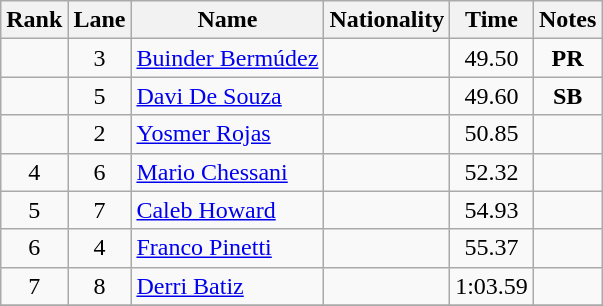<table class="wikitable sortable" style="text-align:center">
<tr>
<th>Rank</th>
<th>Lane</th>
<th>Name</th>
<th>Nationality</th>
<th>Time</th>
<th>Notes</th>
</tr>
<tr>
<td></td>
<td>3</td>
<td align=left><a href='#'>Buinder Bermúdez</a></td>
<td align=left></td>
<td>49.50</td>
<td><strong>PR</strong></td>
</tr>
<tr>
<td></td>
<td>5</td>
<td align=left><a href='#'>Davi De Souza</a></td>
<td align=left></td>
<td>49.60</td>
<td><strong>SB</strong></td>
</tr>
<tr>
<td></td>
<td>2</td>
<td align=left><a href='#'>Yosmer Rojas</a></td>
<td align=left></td>
<td>50.85</td>
<td></td>
</tr>
<tr>
<td>4</td>
<td>6</td>
<td align=left><a href='#'>Mario Chessani</a></td>
<td align=left></td>
<td>52.32</td>
<td></td>
</tr>
<tr>
<td>5</td>
<td>7</td>
<td align=left><a href='#'>Caleb Howard</a></td>
<td align=left></td>
<td>54.93</td>
<td></td>
</tr>
<tr>
<td>6</td>
<td>4</td>
<td align=left><a href='#'>Franco Pinetti</a></td>
<td align=left></td>
<td>55.37</td>
<td></td>
</tr>
<tr>
<td>7</td>
<td>8</td>
<td align=left><a href='#'>Derri Batiz</a></td>
<td align=left></td>
<td>1:03.59</td>
<td></td>
</tr>
<tr>
</tr>
</table>
